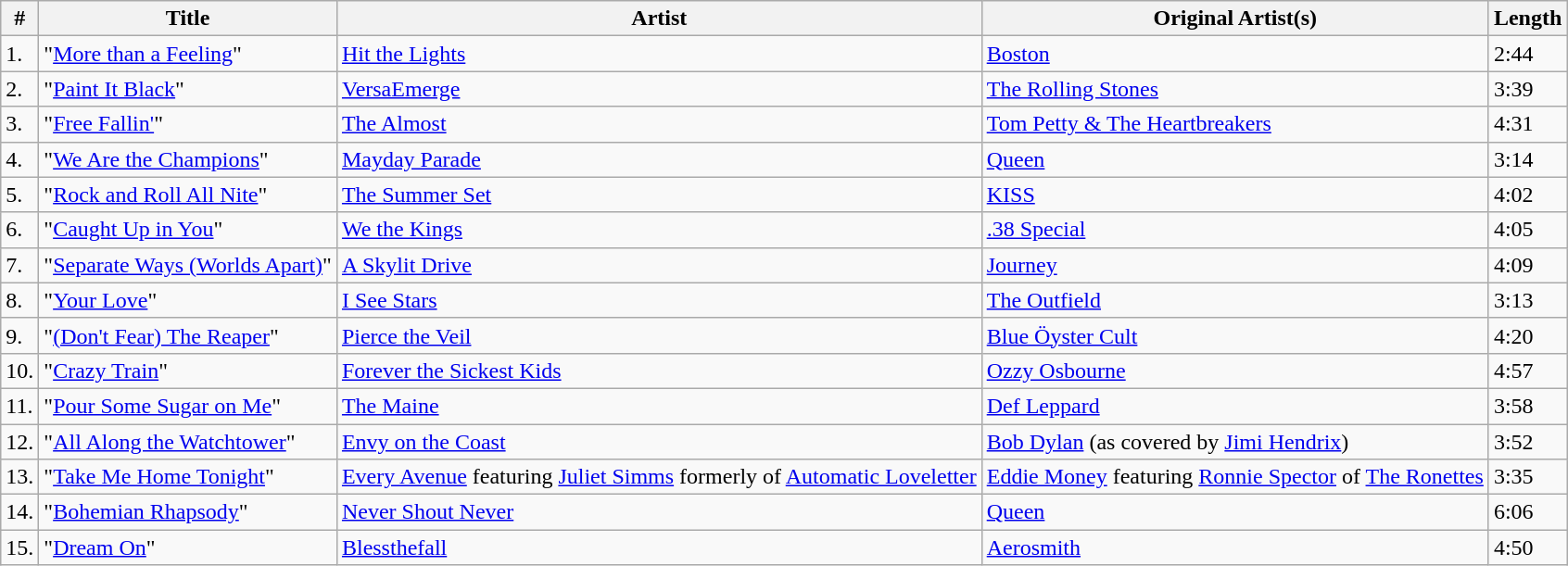<table class="wikitable" border="1">
<tr>
<th>#</th>
<th>Title</th>
<th>Artist</th>
<th>Original Artist(s)</th>
<th>Length</th>
</tr>
<tr>
<td>1.</td>
<td>"<a href='#'>More than a Feeling</a>"</td>
<td><a href='#'>Hit the Lights</a></td>
<td><a href='#'>Boston</a></td>
<td>2:44</td>
</tr>
<tr>
<td>2.</td>
<td>"<a href='#'>Paint It Black</a>"</td>
<td><a href='#'>VersaEmerge</a></td>
<td><a href='#'>The Rolling Stones</a></td>
<td>3:39</td>
</tr>
<tr>
<td>3.</td>
<td>"<a href='#'>Free Fallin'</a>"</td>
<td><a href='#'>The Almost</a></td>
<td><a href='#'>Tom Petty & The Heartbreakers</a></td>
<td>4:31</td>
</tr>
<tr>
<td>4.</td>
<td>"<a href='#'>We Are the Champions</a>"</td>
<td><a href='#'>Mayday Parade</a></td>
<td><a href='#'>Queen</a></td>
<td>3:14</td>
</tr>
<tr>
<td>5.</td>
<td>"<a href='#'>Rock and Roll All Nite</a>"</td>
<td><a href='#'>The Summer Set</a></td>
<td><a href='#'>KISS</a></td>
<td>4:02</td>
</tr>
<tr>
<td>6.</td>
<td>"<a href='#'>Caught Up in You</a>"</td>
<td><a href='#'>We the Kings</a></td>
<td><a href='#'>.38 Special</a></td>
<td>4:05</td>
</tr>
<tr>
<td>7.</td>
<td>"<a href='#'>Separate Ways (Worlds Apart)</a>"</td>
<td><a href='#'>A Skylit Drive</a></td>
<td><a href='#'>Journey</a></td>
<td>4:09</td>
</tr>
<tr>
<td>8.</td>
<td>"<a href='#'>Your Love</a>"</td>
<td><a href='#'>I See Stars</a></td>
<td><a href='#'>The Outfield</a></td>
<td>3:13</td>
</tr>
<tr>
<td>9.</td>
<td>"<a href='#'>(Don't Fear) The Reaper</a>"</td>
<td><a href='#'>Pierce the Veil</a></td>
<td><a href='#'>Blue Öyster Cult</a></td>
<td>4:20</td>
</tr>
<tr>
<td>10.</td>
<td>"<a href='#'>Crazy Train</a>"</td>
<td><a href='#'>Forever the Sickest Kids</a></td>
<td><a href='#'>Ozzy Osbourne</a></td>
<td>4:57</td>
</tr>
<tr>
<td>11.</td>
<td>"<a href='#'>Pour Some Sugar on Me</a>"</td>
<td><a href='#'>The Maine</a></td>
<td><a href='#'>Def Leppard</a></td>
<td>3:58</td>
</tr>
<tr>
<td>12.</td>
<td>"<a href='#'>All Along the Watchtower</a>"</td>
<td><a href='#'>Envy on the Coast</a></td>
<td><a href='#'>Bob Dylan</a> (as covered by <a href='#'>Jimi Hendrix</a>)</td>
<td>3:52</td>
</tr>
<tr>
<td>13.</td>
<td>"<a href='#'>Take Me Home Tonight</a>"</td>
<td><a href='#'>Every Avenue</a> featuring <a href='#'>Juliet Simms</a> formerly of <a href='#'>Automatic Loveletter</a></td>
<td><a href='#'>Eddie Money</a> featuring <a href='#'>Ronnie Spector</a> of <a href='#'>The Ronettes</a></td>
<td>3:35</td>
</tr>
<tr>
<td>14.</td>
<td>"<a href='#'>Bohemian Rhapsody</a>"</td>
<td><a href='#'>Never Shout Never</a></td>
<td><a href='#'>Queen</a></td>
<td>6:06</td>
</tr>
<tr>
<td>15.</td>
<td>"<a href='#'>Dream On</a>"</td>
<td><a href='#'>Blessthefall</a></td>
<td><a href='#'>Aerosmith</a></td>
<td>4:50</td>
</tr>
</table>
